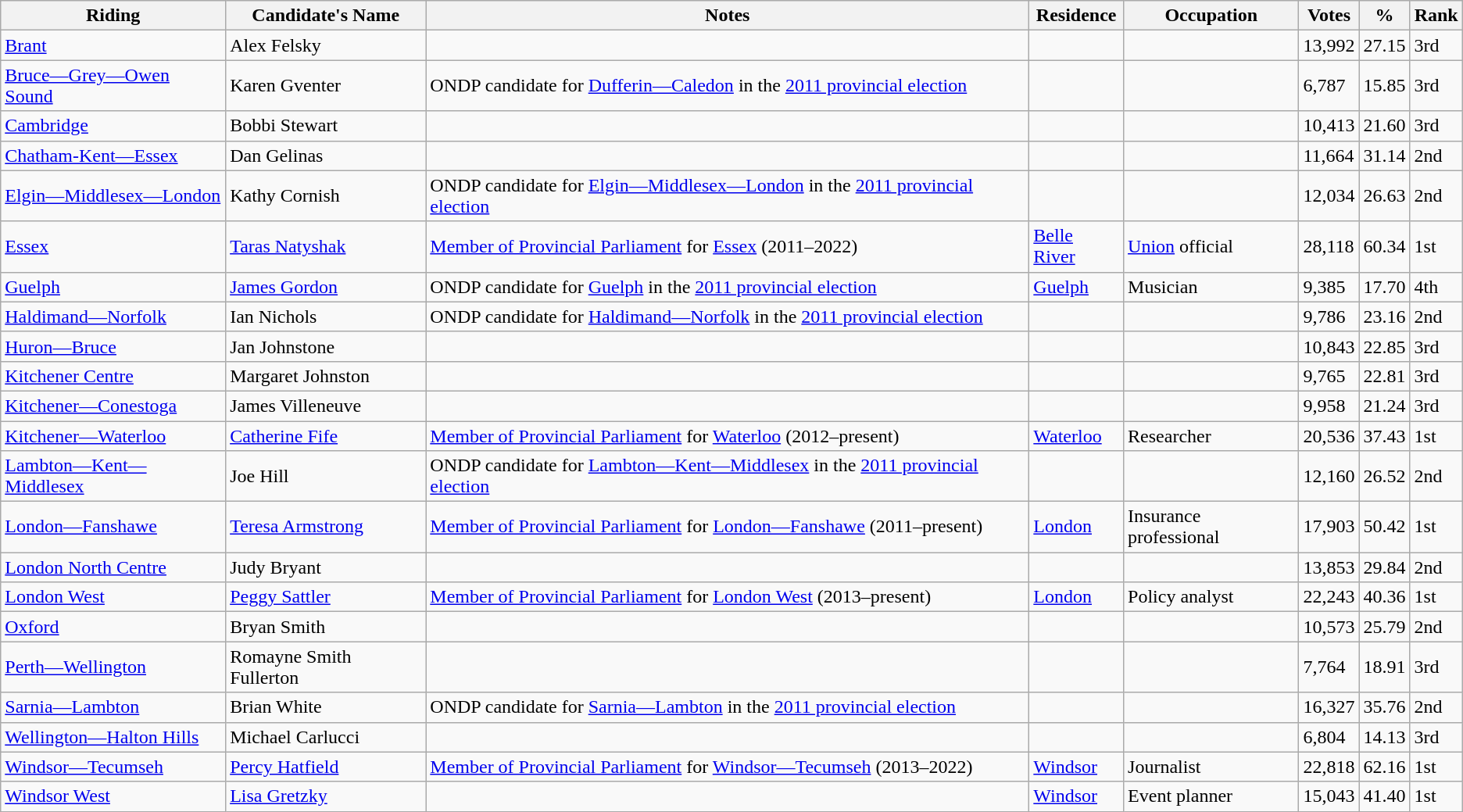<table class="wikitable sortable">
<tr>
<th>Riding<br></th>
<th>Candidate's Name</th>
<th>Notes</th>
<th>Residence</th>
<th>Occupation</th>
<th>Votes</th>
<th>%</th>
<th>Rank</th>
</tr>
<tr>
<td><a href='#'>Brant</a></td>
<td>Alex Felsky</td>
<td></td>
<td></td>
<td></td>
<td>13,992</td>
<td>27.15</td>
<td>3rd</td>
</tr>
<tr>
<td><a href='#'>Bruce—Grey—Owen Sound</a></td>
<td>Karen Gventer</td>
<td>ONDP candidate for <a href='#'>Dufferin—Caledon</a> in the <a href='#'>2011 provincial election</a></td>
<td></td>
<td></td>
<td>6,787</td>
<td>15.85</td>
<td>3rd</td>
</tr>
<tr>
<td><a href='#'>Cambridge</a></td>
<td>Bobbi Stewart</td>
<td></td>
<td></td>
<td></td>
<td>10,413</td>
<td>21.60</td>
<td>3rd</td>
</tr>
<tr>
<td><a href='#'>Chatham-Kent—Essex</a></td>
<td>Dan Gelinas</td>
<td></td>
<td></td>
<td></td>
<td>11,664</td>
<td>31.14</td>
<td>2nd</td>
</tr>
<tr>
<td><a href='#'>Elgin—Middlesex—London</a></td>
<td>Kathy Cornish</td>
<td>ONDP candidate for <a href='#'>Elgin—Middlesex—London</a> in the <a href='#'>2011 provincial election</a></td>
<td></td>
<td></td>
<td>12,034</td>
<td>26.63</td>
<td>2nd</td>
</tr>
<tr>
<td><a href='#'>Essex</a></td>
<td><a href='#'>Taras Natyshak</a></td>
<td><a href='#'>Member of Provincial Parliament</a> for <a href='#'>Essex</a> (2011–2022)</td>
<td><a href='#'>Belle River</a></td>
<td><a href='#'>Union</a> official</td>
<td>28,118</td>
<td>60.34</td>
<td>1st</td>
</tr>
<tr>
<td><a href='#'>Guelph</a></td>
<td><a href='#'>James Gordon</a></td>
<td>ONDP candidate for <a href='#'>Guelph</a> in the <a href='#'>2011 provincial election</a></td>
<td><a href='#'>Guelph</a></td>
<td>Musician</td>
<td>9,385</td>
<td>17.70</td>
<td>4th</td>
</tr>
<tr>
<td><a href='#'>Haldimand—Norfolk</a></td>
<td>Ian Nichols</td>
<td>ONDP candidate for <a href='#'>Haldimand—Norfolk</a> in the <a href='#'>2011 provincial election</a></td>
<td></td>
<td></td>
<td>9,786</td>
<td>23.16</td>
<td>2nd</td>
</tr>
<tr>
<td><a href='#'>Huron—Bruce</a></td>
<td>Jan Johnstone</td>
<td></td>
<td></td>
<td></td>
<td>10,843</td>
<td>22.85</td>
<td>3rd</td>
</tr>
<tr>
<td><a href='#'>Kitchener Centre</a></td>
<td>Margaret Johnston</td>
<td></td>
<td></td>
<td></td>
<td>9,765</td>
<td>22.81</td>
<td>3rd</td>
</tr>
<tr>
<td><a href='#'>Kitchener—Conestoga</a></td>
<td>James Villeneuve</td>
<td></td>
<td></td>
<td></td>
<td>9,958</td>
<td>21.24</td>
<td>3rd</td>
</tr>
<tr>
<td><a href='#'>Kitchener—Waterloo</a></td>
<td><a href='#'>Catherine Fife</a></td>
<td><a href='#'>Member of Provincial Parliament</a> for <a href='#'>Waterloo</a> (2012–present)</td>
<td><a href='#'>Waterloo</a></td>
<td>Researcher</td>
<td>20,536</td>
<td>37.43</td>
<td>1st</td>
</tr>
<tr>
<td><a href='#'>Lambton—Kent—Middlesex</a></td>
<td>Joe Hill</td>
<td>ONDP candidate for <a href='#'>Lambton—Kent—Middlesex</a> in the <a href='#'>2011 provincial election</a></td>
<td></td>
<td></td>
<td>12,160</td>
<td>26.52</td>
<td>2nd</td>
</tr>
<tr>
<td><a href='#'>London—Fanshawe</a></td>
<td><a href='#'>Teresa Armstrong</a></td>
<td><a href='#'>Member of Provincial Parliament</a> for <a href='#'>London—Fanshawe</a> (2011–present)</td>
<td><a href='#'>London</a></td>
<td>Insurance professional</td>
<td>17,903</td>
<td>50.42</td>
<td>1st</td>
</tr>
<tr>
<td><a href='#'>London North Centre</a></td>
<td>Judy Bryant</td>
<td></td>
<td></td>
<td></td>
<td>13,853</td>
<td>29.84</td>
<td>2nd</td>
</tr>
<tr>
<td><a href='#'>London West</a></td>
<td><a href='#'>Peggy Sattler</a></td>
<td><a href='#'>Member of Provincial Parliament</a> for <a href='#'>London West</a> (2013–present)</td>
<td><a href='#'>London</a></td>
<td>Policy analyst</td>
<td>22,243</td>
<td>40.36</td>
<td>1st</td>
</tr>
<tr>
<td><a href='#'>Oxford</a></td>
<td>Bryan Smith</td>
<td></td>
<td></td>
<td></td>
<td>10,573</td>
<td>25.79</td>
<td>2nd</td>
</tr>
<tr>
<td><a href='#'>Perth—Wellington</a></td>
<td>Romayne Smith Fullerton</td>
<td></td>
<td></td>
<td></td>
<td>7,764</td>
<td>18.91</td>
<td>3rd</td>
</tr>
<tr>
<td><a href='#'>Sarnia—Lambton</a></td>
<td>Brian White</td>
<td>ONDP candidate for <a href='#'>Sarnia—Lambton</a> in the <a href='#'>2011 provincial election</a></td>
<td></td>
<td></td>
<td>16,327</td>
<td>35.76</td>
<td>2nd</td>
</tr>
<tr>
<td><a href='#'>Wellington—Halton Hills</a></td>
<td>Michael Carlucci</td>
<td></td>
<td></td>
<td></td>
<td>6,804</td>
<td>14.13</td>
<td>3rd</td>
</tr>
<tr>
<td><a href='#'>Windsor—Tecumseh</a></td>
<td><a href='#'>Percy Hatfield</a></td>
<td><a href='#'>Member of Provincial Parliament</a> for <a href='#'>Windsor—Tecumseh</a> (2013–2022)</td>
<td><a href='#'>Windsor</a></td>
<td>Journalist</td>
<td>22,818</td>
<td>62.16</td>
<td>1st</td>
</tr>
<tr>
<td><a href='#'>Windsor West</a></td>
<td><a href='#'>Lisa Gretzky</a></td>
<td></td>
<td><a href='#'>Windsor</a></td>
<td>Event planner</td>
<td>15,043</td>
<td>41.40</td>
<td>1st</td>
</tr>
</table>
